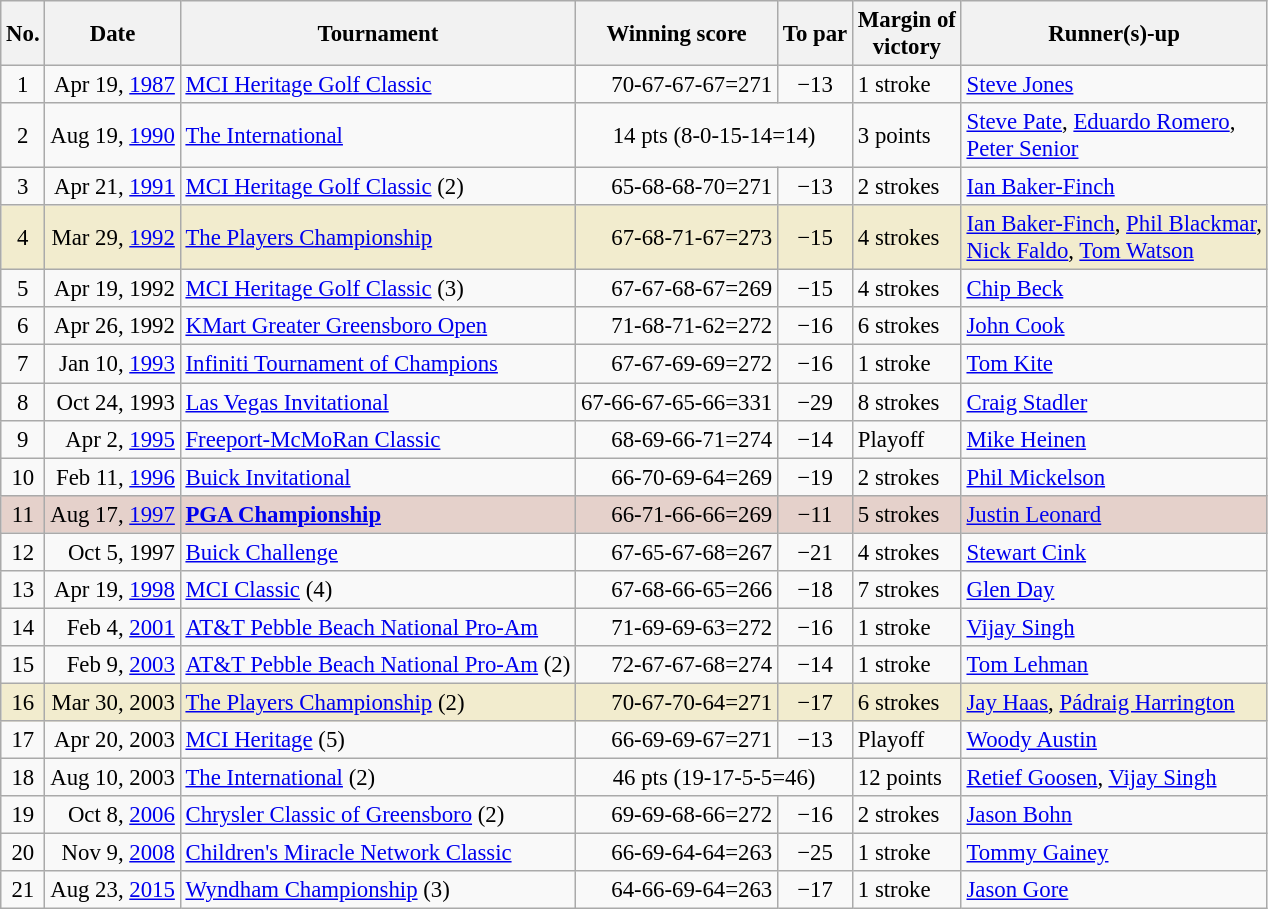<table class="wikitable" style="font-size:95%;">
<tr>
<th>No.</th>
<th>Date</th>
<th>Tournament</th>
<th>Winning score</th>
<th>To par</th>
<th>Margin of<br>victory</th>
<th>Runner(s)-up</th>
</tr>
<tr>
<td align=center>1</td>
<td align=right>Apr 19, <a href='#'>1987</a></td>
<td><a href='#'>MCI Heritage Golf Classic</a></td>
<td align=right>70-67-67-67=271</td>
<td align=center>−13</td>
<td>1 stroke</td>
<td> <a href='#'>Steve Jones</a></td>
</tr>
<tr>
<td align=center>2</td>
<td align=right>Aug 19, <a href='#'>1990</a></td>
<td><a href='#'>The International</a></td>
<td colspan=2 align=center>14 pts (8-0-15-14=14)</td>
<td>3 points</td>
<td> <a href='#'>Steve Pate</a>,  <a href='#'>Eduardo Romero</a>,<br> <a href='#'>Peter Senior</a></td>
</tr>
<tr>
<td align=center>3</td>
<td align=right>Apr 21, <a href='#'>1991</a></td>
<td><a href='#'>MCI Heritage Golf Classic</a> (2)</td>
<td align=right>65-68-68-70=271</td>
<td align=center>−13</td>
<td>2 strokes</td>
<td> <a href='#'>Ian Baker-Finch</a></td>
</tr>
<tr style="background:#f2ecce;">
<td align=center>4</td>
<td align=right>Mar 29, <a href='#'>1992</a></td>
<td><a href='#'>The Players Championship</a></td>
<td align=right>67-68-71-67=273</td>
<td align=center>−15</td>
<td>4 strokes</td>
<td> <a href='#'>Ian Baker-Finch</a>,  <a href='#'>Phil Blackmar</a>,<br> <a href='#'>Nick Faldo</a>,  <a href='#'>Tom Watson</a></td>
</tr>
<tr>
<td align=center>5</td>
<td align=right>Apr 19, 1992</td>
<td><a href='#'>MCI Heritage Golf Classic</a> (3)</td>
<td align=right>67-67-68-67=269</td>
<td align=center>−15</td>
<td>4 strokes</td>
<td> <a href='#'>Chip Beck</a></td>
</tr>
<tr>
<td align=center>6</td>
<td align=right>Apr 26, 1992</td>
<td><a href='#'>KMart Greater Greensboro Open</a></td>
<td align=right>71-68-71-62=272</td>
<td align=center>−16</td>
<td>6 strokes</td>
<td> <a href='#'>John Cook</a></td>
</tr>
<tr>
<td align=center>7</td>
<td align=right>Jan 10, <a href='#'>1993</a></td>
<td><a href='#'>Infiniti Tournament of Champions</a></td>
<td align=right>67-67-69-69=272</td>
<td align=center>−16</td>
<td>1 stroke</td>
<td> <a href='#'>Tom Kite</a></td>
</tr>
<tr>
<td align=center>8</td>
<td align=right>Oct 24, 1993</td>
<td><a href='#'>Las Vegas Invitational</a></td>
<td align=right>67-66-67-65-66=331</td>
<td align=center>−29</td>
<td>8 strokes</td>
<td> <a href='#'>Craig Stadler</a></td>
</tr>
<tr>
<td align=center>9</td>
<td align=right>Apr 2, <a href='#'>1995</a></td>
<td><a href='#'>Freeport-McMoRan Classic</a></td>
<td align=right>68-69-66-71=274</td>
<td align=center>−14</td>
<td>Playoff</td>
<td> <a href='#'>Mike Heinen</a></td>
</tr>
<tr>
<td align=center>10</td>
<td align=right>Feb 11, <a href='#'>1996</a></td>
<td><a href='#'>Buick Invitational</a></td>
<td align=right>66-70-69-64=269</td>
<td align=center>−19</td>
<td>2 strokes</td>
<td> <a href='#'>Phil Mickelson</a></td>
</tr>
<tr style="background:#e5d1cb;">
<td align=center>11</td>
<td align=right>Aug 17, <a href='#'>1997</a></td>
<td><strong><a href='#'>PGA Championship</a></strong></td>
<td align=right>66-71-66-66=269</td>
<td align=center>−11</td>
<td>5 strokes</td>
<td> <a href='#'>Justin Leonard</a></td>
</tr>
<tr>
<td align=center>12</td>
<td align=right>Oct 5, 1997</td>
<td><a href='#'>Buick Challenge</a></td>
<td align=right>67-65-67-68=267</td>
<td align=center>−21</td>
<td>4 strokes</td>
<td> <a href='#'>Stewart Cink</a></td>
</tr>
<tr>
<td align=center>13</td>
<td align=right>Apr 19, <a href='#'>1998</a></td>
<td><a href='#'>MCI Classic</a> (4)</td>
<td align=right>67-68-66-65=266</td>
<td align=center>−18</td>
<td>7 strokes</td>
<td> <a href='#'>Glen Day</a></td>
</tr>
<tr>
<td align=center>14</td>
<td align=right>Feb 4, <a href='#'>2001</a></td>
<td><a href='#'>AT&T Pebble Beach National Pro-Am</a></td>
<td align=right>71-69-69-63=272</td>
<td align=center>−16</td>
<td>1 stroke</td>
<td> <a href='#'>Vijay Singh</a></td>
</tr>
<tr>
<td align=center>15</td>
<td align=right>Feb 9, <a href='#'>2003</a></td>
<td><a href='#'>AT&T Pebble Beach National Pro-Am</a> (2)</td>
<td align=right>72-67-67-68=274</td>
<td align=center>−14</td>
<td>1 stroke</td>
<td> <a href='#'>Tom Lehman</a></td>
</tr>
<tr style="background:#f2ecce;">
<td align=center>16</td>
<td align=right>Mar 30, 2003</td>
<td><a href='#'>The Players Championship</a> (2)</td>
<td align=right>70-67-70-64=271</td>
<td align=center>−17</td>
<td>6 strokes</td>
<td> <a href='#'>Jay Haas</a>,  <a href='#'>Pádraig Harrington</a></td>
</tr>
<tr>
<td align=center>17</td>
<td align=right>Apr 20, 2003</td>
<td><a href='#'>MCI Heritage</a> (5)</td>
<td align=right>66-69-69-67=271</td>
<td align=center>−13</td>
<td>Playoff</td>
<td> <a href='#'>Woody Austin</a></td>
</tr>
<tr>
<td align=center>18</td>
<td align=right>Aug 10, 2003</td>
<td><a href='#'>The International</a> (2)</td>
<td colspan=2 align=center>46 pts (19-17-5-5=46)</td>
<td>12 points</td>
<td> <a href='#'>Retief Goosen</a>,  <a href='#'>Vijay Singh</a></td>
</tr>
<tr>
<td align=center>19</td>
<td align=right>Oct 8, <a href='#'>2006</a></td>
<td><a href='#'>Chrysler Classic of Greensboro</a> (2)</td>
<td align=right>69-69-68-66=272</td>
<td align=center>−16</td>
<td>2 strokes</td>
<td> <a href='#'>Jason Bohn</a></td>
</tr>
<tr>
<td align=center>20</td>
<td align=right>Nov 9, <a href='#'>2008</a></td>
<td><a href='#'>Children's Miracle Network Classic</a></td>
<td align=right>66-69-64-64=263</td>
<td align=center>−25</td>
<td>1 stroke</td>
<td> <a href='#'>Tommy Gainey</a></td>
</tr>
<tr>
<td align=center>21</td>
<td align=right>Aug 23, <a href='#'>2015</a></td>
<td><a href='#'>Wyndham Championship</a> (3)</td>
<td align=right>64-66-69-64=263</td>
<td align=center>−17</td>
<td>1 stroke</td>
<td> <a href='#'>Jason Gore</a></td>
</tr>
</table>
